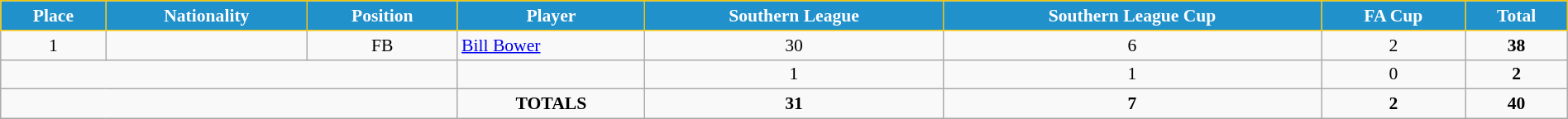<table class="wikitable" style="text-align:center; font-size:90%; width:100%;">
<tr>
<th style="background:#2191CC; color:white; border:1px solid #F7C408; text-align:center;">Place</th>
<th style="background:#2191CC; color:white; border:1px solid #F7C408; text-align:center;">Nationality</th>
<th style="background:#2191CC; color:white; border:1px solid #F7C408; text-align:center;">Position</th>
<th style="background:#2191CC; color:white; border:1px solid #F7C408; text-align:center;">Player</th>
<th style="background:#2191CC; color:white; border:1px solid #F7C408; text-align:center;">Southern League</th>
<th style="background:#2191CC; color:white; border:1px solid #F7C408; text-align:center;">Southern League Cup</th>
<th style="background:#2191CC; color:white; border:1px solid #F7C408; text-align:center;">FA Cup</th>
<th style="background:#2191CC; color:white; border:1px solid #F7C408; text-align:center;">Total</th>
</tr>
<tr>
<td>1</td>
<td></td>
<td>FB</td>
<td align="left"><a href='#'>Bill Bower</a></td>
<td>30</td>
<td>6</td>
<td>2</td>
<td><strong>38</strong></td>
</tr>
<tr>
<td colspan="3"></td>
<td></td>
<td>1</td>
<td>1</td>
<td>0</td>
<td><strong>2</strong></td>
</tr>
<tr>
<td colspan="3"></td>
<td><strong>TOTALS</strong></td>
<td><strong>31</strong></td>
<td><strong>7</strong></td>
<td><strong>2</strong></td>
<td><strong>40</strong></td>
</tr>
</table>
